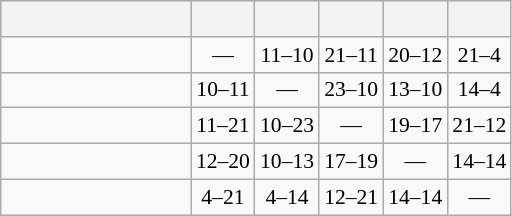<table class="wikitable" style="text-align:center; font-size:90%;">
<tr>
<th width=120> </th>
<th></th>
<th></th>
<th></th>
<th></th>
<th></th>
</tr>
<tr>
<td style="text-align:right;"></td>
<td>—</td>
<td>11–10</td>
<td>21–11</td>
<td>20–12</td>
<td>21–4</td>
</tr>
<tr>
<td style="text-align:right;"></td>
<td>10–11</td>
<td>—</td>
<td>23–10</td>
<td>13–10</td>
<td>14–4</td>
</tr>
<tr>
<td style="text-align:right;"></td>
<td>11–21</td>
<td>10–23</td>
<td>—</td>
<td>19–17</td>
<td>21–12</td>
</tr>
<tr>
<td style="text-align:right;"></td>
<td>12–20</td>
<td>10–13</td>
<td>17–19</td>
<td>—</td>
<td>14–14</td>
</tr>
<tr>
<td style="text-align:right;"></td>
<td>4–21</td>
<td>4–14</td>
<td>12–21</td>
<td>14–14</td>
<td>—</td>
</tr>
</table>
